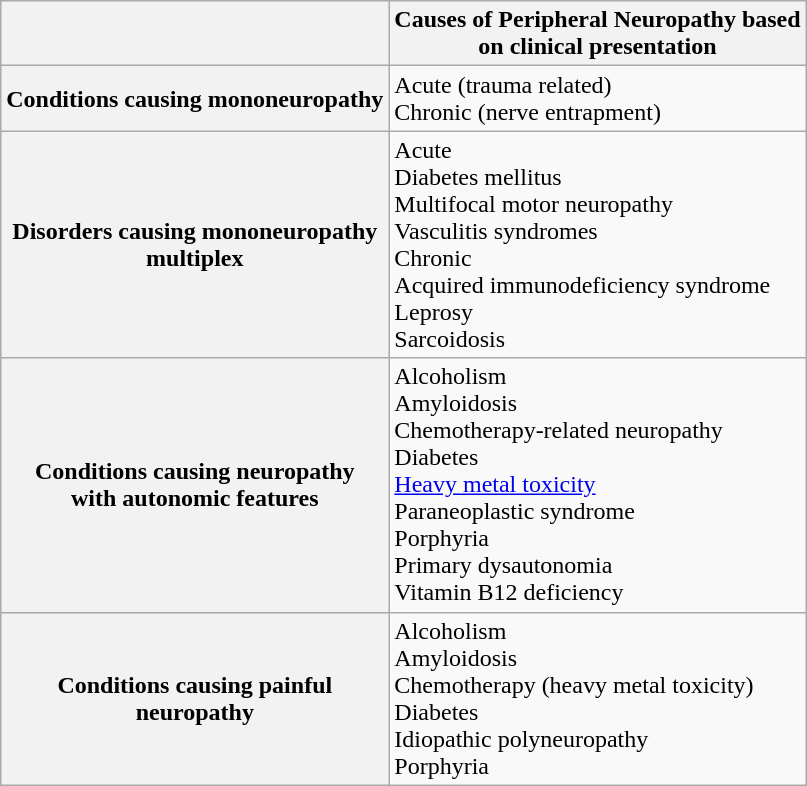<table class="wikitable">
<tr>
<th></th>
<th>Causes of Peripheral Neuropathy based<br>on clinical presentation<br></th>
</tr>
<tr>
<th>Conditions causing mononeuropathy</th>
<td>Acute (trauma related)<br>Chronic (nerve entrapment)</td>
</tr>
<tr>
<th>Disorders causing mononeuropathy<br>multiplex</th>
<td>Acute<br>Diabetes mellitus<br>Multifocal motor neuropathy<br>Vasculitis syndromes<br>Chronic<br>Acquired immunodeficiency syndrome<br>Leprosy<br>Sarcoidosis</td>
</tr>
<tr>
<th>Conditions causing neuropathy<br>with autonomic features</th>
<td>Alcoholism<br>Amyloidosis<br>Chemotherapy-related neuropathy<br>Diabetes<br><a href='#'>Heavy metal toxicity</a><br>Paraneoplastic syndrome<br>Porphyria<br>Primary dysautonomia<br>Vitamin B12 deficiency</td>
</tr>
<tr>
<th>Conditions causing painful<br>neuropathy</th>
<td>Alcoholism<br>Amyloidosis<br>Chemotherapy (heavy metal toxicity)<br>Diabetes<br>Idiopathic polyneuropathy<br>Porphyria</td>
</tr>
</table>
